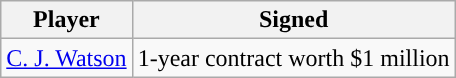<table class="wikitable sortable sortable">
<tr>
<th>Player</th>
<th>Signed</th>
</tr>
<tr style="text-align: center">
<td><a href='#'>C. J. Watson</a></td>
<td>1-year contract worth $1 million</td>
</tr>
</table>
